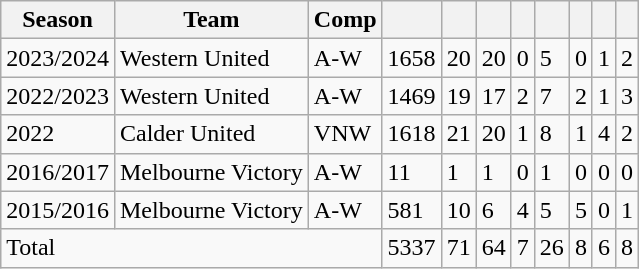<table class="wikitable sortable">
<tr>
<th>Season</th>
<th>Team</th>
<th>Comp</th>
<th></th>
<th></th>
<th></th>
<th></th>
<th></th>
<th></th>
<th></th>
<th></th>
</tr>
<tr>
<td>2023/2024</td>
<td>Western United</td>
<td>A-W</td>
<td>1658</td>
<td>20</td>
<td>20</td>
<td>0</td>
<td>5</td>
<td>0</td>
<td>1</td>
<td>2</td>
</tr>
<tr>
<td>2022/2023</td>
<td>Western United</td>
<td>A-W</td>
<td>1469</td>
<td>19</td>
<td>17</td>
<td>2</td>
<td>7</td>
<td>2</td>
<td>1</td>
<td>3</td>
</tr>
<tr>
<td>2022</td>
<td>Calder United</td>
<td>VNW</td>
<td>1618</td>
<td>21</td>
<td>20</td>
<td>1</td>
<td>8</td>
<td>1</td>
<td>4</td>
<td>2</td>
</tr>
<tr>
<td>2016/2017</td>
<td>Melbourne Victory</td>
<td>A-W</td>
<td>11</td>
<td>1</td>
<td>1</td>
<td>0</td>
<td>1</td>
<td>0</td>
<td>0</td>
<td>0</td>
</tr>
<tr>
<td>2015/2016</td>
<td>Melbourne Victory</td>
<td>A-W</td>
<td>581</td>
<td>10</td>
<td>6</td>
<td>4</td>
<td>5</td>
<td>5</td>
<td>0</td>
<td>1</td>
</tr>
<tr>
<td colspan="3">Total</td>
<td>5337</td>
<td>71</td>
<td>64</td>
<td>7</td>
<td>26</td>
<td>8</td>
<td>6</td>
<td>8</td>
</tr>
</table>
